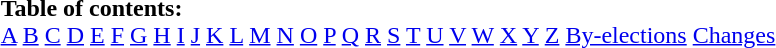<table border="0" id="toc" style="margin: 0 auto;" align=center>
<tr>
<td><strong>Table of contents:</strong><br><a href='#'>A</a> <a href='#'>B</a> <a href='#'>C</a> <a href='#'>D</a> <a href='#'>E</a> <a href='#'>F</a> <a href='#'>G</a> <a href='#'>H</a> <a href='#'>I</a> <a href='#'>J</a> <a href='#'>K</a> <a href='#'>L</a> <a href='#'>M</a> <a href='#'>N</a> <a href='#'>O</a> <a href='#'>P</a> <a href='#'>Q</a> <a href='#'>R</a> <a href='#'>S</a> <a href='#'>T</a> <a href='#'>U</a> <a href='#'>V</a> <a href='#'>W</a> <a href='#'>X</a> <a href='#'>Y</a> <a href='#'>Z</a> <a href='#'>By-elections</a> <a href='#'>Changes</a></td>
</tr>
</table>
